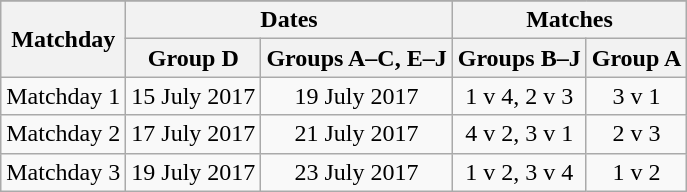<table class="wikitable" style="text-align:center">
<tr>
</tr>
<tr>
<th rowspan=2>Matchday</th>
<th colspan=2>Dates</th>
<th colspan=2>Matches</th>
</tr>
<tr>
<th>Group D</th>
<th>Groups A–C, E–J</th>
<th>Groups B–J</th>
<th>Group A</th>
</tr>
<tr>
<td>Matchday 1</td>
<td>15 July 2017</td>
<td>19 July 2017</td>
<td>1 v 4, 2 v 3</td>
<td>3 v 1</td>
</tr>
<tr>
<td>Matchday 2</td>
<td>17 July 2017</td>
<td>21 July 2017</td>
<td>4 v 2, 3 v 1</td>
<td>2 v 3</td>
</tr>
<tr>
<td>Matchday 3</td>
<td>19 July 2017</td>
<td>23 July 2017</td>
<td>1 v 2, 3 v 4</td>
<td>1 v 2</td>
</tr>
</table>
